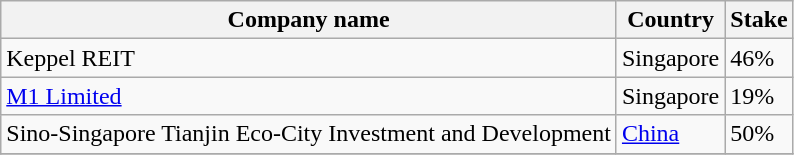<table class="wikitable">
<tr>
<th>Company name</th>
<th>Country</th>
<th>Stake</th>
</tr>
<tr>
<td>Keppel REIT</td>
<td>Singapore</td>
<td>46%</td>
</tr>
<tr>
<td><a href='#'>M1 Limited</a></td>
<td>Singapore</td>
<td>19%</td>
</tr>
<tr>
<td>Sino-Singapore Tianjin Eco-City Investment and Development</td>
<td><a href='#'>China</a></td>
<td>50%</td>
</tr>
<tr>
</tr>
</table>
